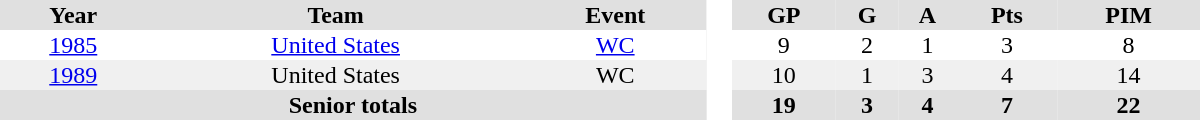<table border="0" cellpadding="1" cellspacing="0" style="text-align:center; width:50em">
<tr ALIGN="center" bgcolor="#e0e0e0">
<th>Year</th>
<th>Team</th>
<th>Event</th>
<th rowspan="99" bgcolor="#ffffff"> </th>
<th>GP</th>
<th>G</th>
<th>A</th>
<th>Pts</th>
<th>PIM</th>
</tr>
<tr>
<td><a href='#'>1985</a></td>
<td><a href='#'>United States</a></td>
<td><a href='#'>WC</a></td>
<td>9</td>
<td>2</td>
<td>1</td>
<td>3</td>
<td>8</td>
</tr>
<tr bgcolor="#f0f0f0">
<td><a href='#'>1989</a></td>
<td>United States</td>
<td>WC</td>
<td>10</td>
<td>1</td>
<td>3</td>
<td>4</td>
<td>14</td>
</tr>
<tr bgcolor="#e0e0e0">
<th colspan=3>Senior totals</th>
<th>19</th>
<th>3</th>
<th>4</th>
<th>7</th>
<th>22</th>
</tr>
</table>
